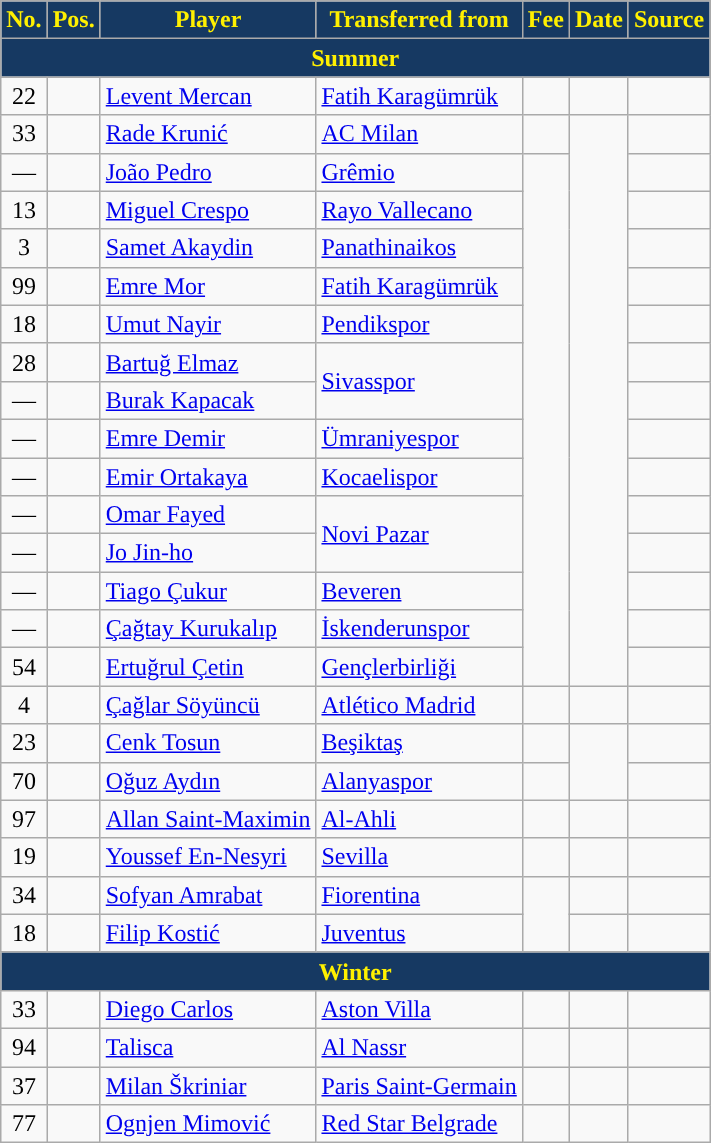<table class="wikitable plainrowheaders sortable">
<tr>
<th style="background:#163962; color:#FFF000; ">No.</th>
<th style="background:#163962; color:#FFF000; ">Pos.</th>
<th style="background:#163962; color:#FFF000; ">Player</th>
<th style="background:#163962; color:#FFF000; ">Transferred from</th>
<th style="background:#163962; color:#FFF000; ">Fee</th>
<th style="background:#163962; color:#FFF000; ">Date</th>
<th style="background:#163962; color:#FFF000; ">Source</th>
</tr>
<tr>
<th colspan=7 style="background:#163962;color:#FFF000;">Summer</th>
</tr>
<tr>
<td align=center>22</td>
<td align=center></td>
<td> <a href='#'>Levent Mercan</a></td>
<td> <a href='#'>Fatih Karagümrük</a></td>
<td></td>
<td></td>
<td align=center></td>
</tr>
<tr>
<td align=center>33</td>
<td align=center></td>
<td> <a href='#'>Rade Krunić</a></td>
<td> <a href='#'>AC Milan</a></td>
<td></td>
<td rowspan=15></td>
<td align=center></td>
</tr>
<tr>
<td align=center>—</td>
<td align=center></td>
<td> <a href='#'>João Pedro</a></td>
<td> <a href='#'>Grêmio</a></td>
<td rowspan=14></td>
<td align=center></td>
</tr>
<tr>
<td align=center>13</td>
<td align=center></td>
<td> <a href='#'>Miguel Crespo</a></td>
<td> <a href='#'>Rayo Vallecano</a></td>
<td align=center></td>
</tr>
<tr>
<td align=center>3</td>
<td align=center></td>
<td> <a href='#'>Samet Akaydin</a></td>
<td> <a href='#'>Panathinaikos</a></td>
<td align=center></td>
</tr>
<tr>
<td align=center>99</td>
<td align=center></td>
<td> <a href='#'>Emre Mor</a></td>
<td> <a href='#'>Fatih Karagümrük</a></td>
<td align=center></td>
</tr>
<tr>
<td align=center>18</td>
<td align=center></td>
<td> <a href='#'>Umut Nayir</a></td>
<td> <a href='#'>Pendikspor</a></td>
<td align=center></td>
</tr>
<tr>
<td align=center>28</td>
<td align=center></td>
<td> <a href='#'>Bartuğ Elmaz</a></td>
<td rowspan=2> <a href='#'>Sivasspor</a></td>
<td align=center></td>
</tr>
<tr>
<td align=center>—</td>
<td align=center></td>
<td> <a href='#'>Burak Kapacak</a></td>
<td align=center></td>
</tr>
<tr>
<td align=center>—</td>
<td align=center></td>
<td> <a href='#'>Emre Demir</a></td>
<td> <a href='#'>Ümraniyespor</a></td>
<td align=center></td>
</tr>
<tr>
<td align=center>—</td>
<td align=center></td>
<td> <a href='#'>Emir Ortakaya</a></td>
<td> <a href='#'>Kocaelispor</a></td>
<td align=center></td>
</tr>
<tr>
<td align=center>—</td>
<td align=center></td>
<td> <a href='#'>Omar Fayed</a></td>
<td rowspan=2> <a href='#'>Novi Pazar</a></td>
<td align=center></td>
</tr>
<tr>
<td align=center>—</td>
<td align=center></td>
<td> <a href='#'>Jo Jin-ho</a></td>
<td align=center></td>
</tr>
<tr>
<td align=center>—</td>
<td align=center></td>
<td> <a href='#'>Tiago Çukur</a></td>
<td> <a href='#'>Beveren</a></td>
<td align=center></td>
</tr>
<tr>
<td align=center>—</td>
<td align=center></td>
<td> <a href='#'>Çağtay Kurukalıp</a></td>
<td> <a href='#'>İskenderunspor</a></td>
<td align=center></td>
</tr>
<tr>
<td align=center>54</td>
<td align=center></td>
<td> <a href='#'>Ertuğrul Çetin</a></td>
<td> <a href='#'>Gençlerbirliği</a></td>
<td align=center></td>
</tr>
<tr>
<td align=center>4</td>
<td align=center></td>
<td> <a href='#'>Çağlar Söyüncü</a></td>
<td> <a href='#'>Atlético Madrid</a></td>
<td></td>
<td></td>
<td align=center></td>
</tr>
<tr>
<td align=center>23</td>
<td align=center></td>
<td> <a href='#'>Cenk Tosun</a></td>
<td> <a href='#'>Beşiktaş</a></td>
<td></td>
<td rowspan=2></td>
<td align=center></td>
</tr>
<tr>
<td align=center>70</td>
<td align=center></td>
<td> <a href='#'>Oğuz Aydın</a></td>
<td> <a href='#'>Alanyaspor</a></td>
<td></td>
<td align=center></td>
</tr>
<tr>
<td align=center>97</td>
<td align=center></td>
<td> <a href='#'>Allan Saint-Maximin</a></td>
<td> <a href='#'>Al-Ahli</a></td>
<td></td>
<td></td>
<td align=center></td>
</tr>
<tr>
<td align=center>19</td>
<td align=center></td>
<td> <a href='#'>Youssef En-Nesyri</a></td>
<td> <a href='#'>Sevilla</a></td>
<td></td>
<td></td>
<td align=center></td>
</tr>
<tr>
<td align=center>34</td>
<td align=center></td>
<td> <a href='#'>Sofyan Amrabat</a></td>
<td> <a href='#'>Fiorentina</a></td>
<td rowspan=2></td>
<td></td>
<td align=center></td>
</tr>
<tr>
<td align=center>18</td>
<td align=center></td>
<td> <a href='#'>Filip Kostić</a></td>
<td> <a href='#'>Juventus</a></td>
<td></td>
<td align=center></td>
</tr>
<tr>
<th colspan=7 style="background:#163962;color:#FFF000;">Winter</th>
</tr>
<tr>
<td align=center>33</td>
<td align=center></td>
<td> <a href='#'>Diego Carlos</a></td>
<td> <a href='#'>Aston Villa</a></td>
<td></td>
<td></td>
<td align=center></td>
</tr>
<tr>
<td align=center>94</td>
<td align=center></td>
<td> <a href='#'>Talisca</a></td>
<td> <a href='#'>Al Nassr</a></td>
<td></td>
<td></td>
<td align=center></td>
</tr>
<tr>
<td align=center>37</td>
<td align=center></td>
<td> <a href='#'>Milan Škriniar</a></td>
<td> <a href='#'>Paris Saint-Germain</a></td>
<td></td>
<td></td>
<td align=center></td>
</tr>
<tr>
<td align=center>77</td>
<td align=center></td>
<td> <a href='#'>Ognjen Mimović</a></td>
<td> <a href='#'>Red Star Belgrade</a></td>
<td></td>
<td></td>
<td align=center></td>
</tr>
</table>
